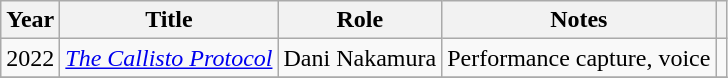<table class="wikitable sortable">
<tr>
<th>Year</th>
<th>Title</th>
<th>Role</th>
<th class="unsortable">Notes</th>
<th class="unsortable"></th>
</tr>
<tr>
<td>2022</td>
<td><em><a href='#'>The Callisto Protocol</a></em></td>
<td>Dani Nakamura</td>
<td>Performance capture, voice</td>
<td></td>
</tr>
<tr>
</tr>
</table>
